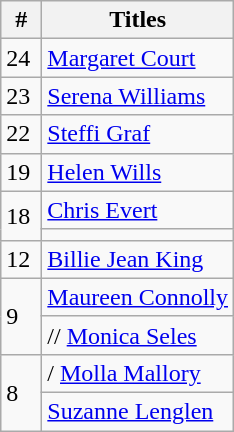<table class=wikitable style="display:inline-table">
<tr>
<th style="width:20px;">#</th>
<th>Titles</th>
</tr>
<tr>
<td>24</td>
<td> <a href='#'>Margaret Court</a></td>
</tr>
<tr>
<td>23</td>
<td> <a href='#'>Serena Williams</a></td>
</tr>
<tr>
<td>22</td>
<td> <a href='#'>Steffi Graf</a></td>
</tr>
<tr>
<td>19</td>
<td> <a href='#'>Helen Wills</a></td>
</tr>
<tr>
<td rowspan="2">18</td>
<td> <a href='#'>Chris Evert</a></td>
</tr>
<tr>
<td></td>
</tr>
<tr>
<td>12</td>
<td> <a href='#'>Billie Jean King</a></td>
</tr>
<tr>
<td rowspan="2">9</td>
<td> <a href='#'>Maureen Connolly</a></td>
</tr>
<tr>
<td>// <a href='#'>Monica Seles</a></td>
</tr>
<tr>
<td rowspan="2">8</td>
<td>/ <a href='#'>Molla Mallory</a></td>
</tr>
<tr>
<td> <a href='#'>Suzanne Lenglen</a></td>
</tr>
</table>
